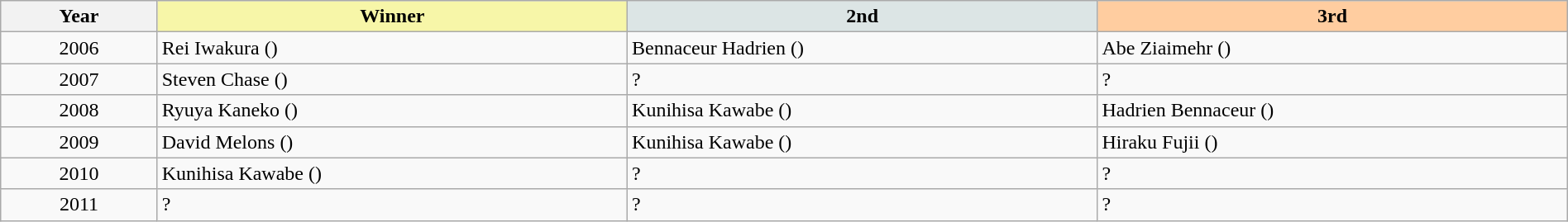<table class="wikitable" width=100%>
<tr>
<th width=10%>Year</th>
<th style="background-color: #F7F6A8;" width=30%>Winner</th>
<th style="background-color: #DCE5E5;" width=30%>2nd</th>
<th style="background-color: #FFCDA0;" width=30%>3rd</th>
</tr>
<tr>
<td align=center>2006 </td>
<td>Rei Iwakura ()</td>
<td>Bennaceur Hadrien ()</td>
<td>Abe Ziaimehr ()</td>
</tr>
<tr>
<td align=center>2007 </td>
<td>Steven Chase ()</td>
<td>?</td>
<td>?</td>
</tr>
<tr>
<td align=center>2008 </td>
<td>Ryuya Kaneko ()</td>
<td>Kunihisa Kawabe ()</td>
<td>Hadrien Bennaceur ()</td>
</tr>
<tr>
<td align=center>2009 </td>
<td>David Melons ()</td>
<td>Kunihisa Kawabe ()</td>
<td>Hiraku Fujii ()</td>
</tr>
<tr>
<td align=center>2010 </td>
<td>Kunihisa Kawabe ()</td>
<td>?</td>
<td>?</td>
</tr>
<tr>
<td align=center>2011</td>
<td>?</td>
<td>?</td>
<td>?</td>
</tr>
</table>
